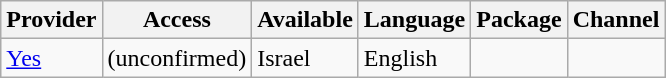<table class="wikitable">
<tr>
<th>Provider</th>
<th>Access</th>
<th>Available</th>
<th>Language</th>
<th>Package</th>
<th>Channel</th>
</tr>
<tr>
<td><a href='#'>Yes</a></td>
<td>(unconfirmed)</td>
<td>Israel</td>
<td>English</td>
<td></td>
<td></td>
</tr>
</table>
